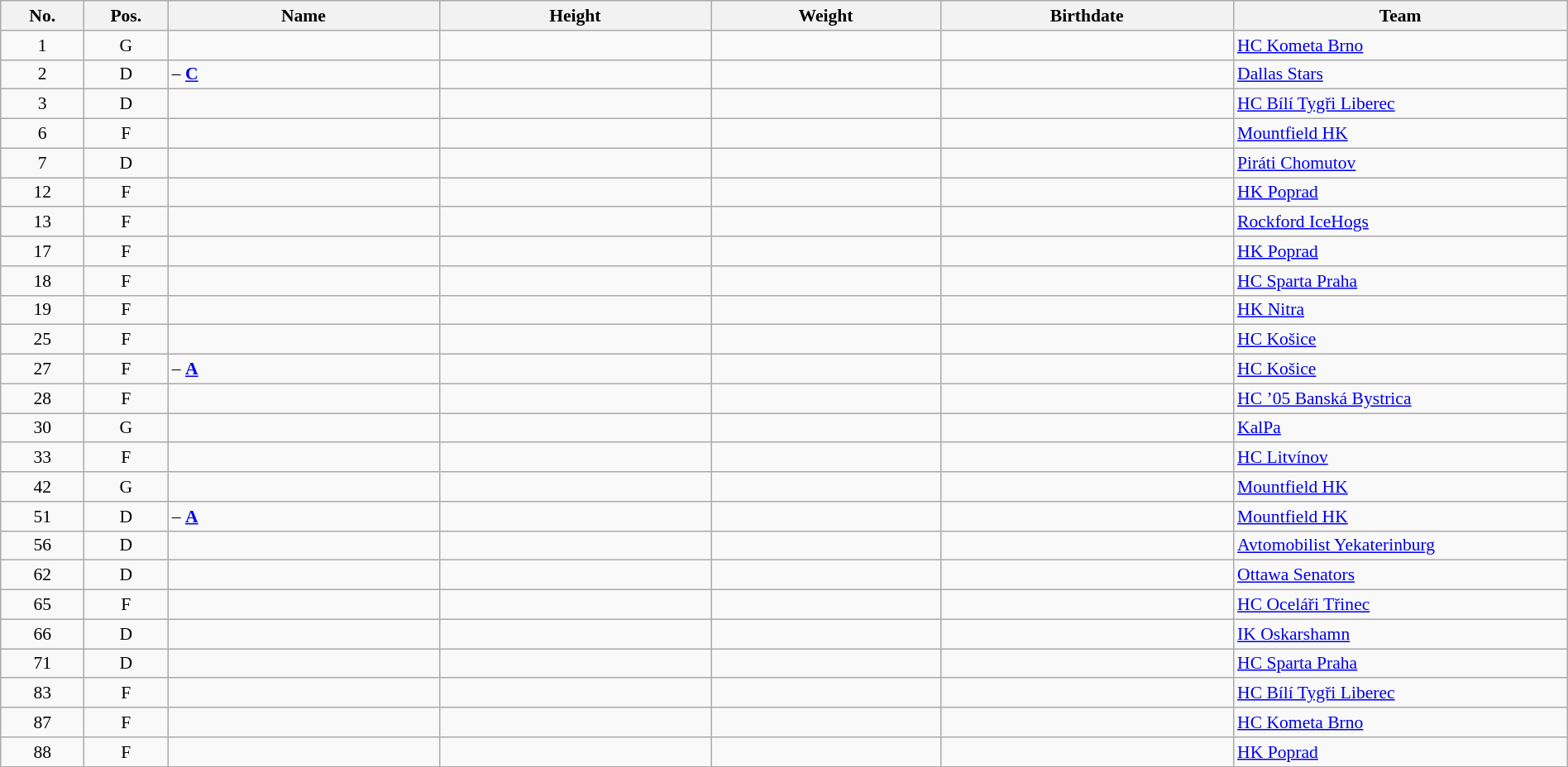<table width="100%" class="wikitable sortable" style="font-size: 90%; text-align: center;">
<tr>
<th style="width:  4%;">No.</th>
<th style="width:  4%;">Pos.</th>
<th style="width: 13%;">Name</th>
<th style="width: 13%;">Height</th>
<th style="width: 11%;">Weight</th>
<th style="width: 14%;">Birthdate</th>
<th style="width: 16%;">Team</th>
</tr>
<tr>
<td>1</td>
<td>G</td>
<td align=left></td>
<td></td>
<td></td>
<td></td>
<td style="text-align:left;"> <a href='#'>HC Kometa Brno</a></td>
</tr>
<tr>
<td>2</td>
<td>D</td>
<td align=left> – <strong><a href='#'>C</a></strong></td>
<td></td>
<td></td>
<td></td>
<td style="text-align:left;"> <a href='#'>Dallas Stars</a></td>
</tr>
<tr>
<td>3</td>
<td>D</td>
<td align=left></td>
<td></td>
<td></td>
<td></td>
<td style="text-align:left;"> <a href='#'>HC Bílí Tygři Liberec</a></td>
</tr>
<tr>
<td>6</td>
<td>F</td>
<td align=left></td>
<td></td>
<td></td>
<td></td>
<td style="text-align:left;"> <a href='#'>Mountfield HK</a></td>
</tr>
<tr>
<td>7</td>
<td>D</td>
<td align=left></td>
<td></td>
<td></td>
<td></td>
<td style="text-align:left;"> <a href='#'>Piráti Chomutov</a></td>
</tr>
<tr>
<td>12</td>
<td>F</td>
<td align=left></td>
<td></td>
<td></td>
<td></td>
<td style="text-align:left;"> <a href='#'>HK Poprad</a></td>
</tr>
<tr>
<td>13</td>
<td>F</td>
<td align=left></td>
<td></td>
<td></td>
<td></td>
<td style="text-align:left;"> <a href='#'>Rockford IceHogs</a></td>
</tr>
<tr>
<td>17</td>
<td>F</td>
<td align=left></td>
<td></td>
<td></td>
<td></td>
<td style="text-align:left;"> <a href='#'>HK Poprad</a></td>
</tr>
<tr>
<td>18</td>
<td>F</td>
<td align=left></td>
<td></td>
<td></td>
<td></td>
<td style="text-align:left;"> <a href='#'>HC Sparta Praha</a></td>
</tr>
<tr>
<td>19</td>
<td>F</td>
<td align=left></td>
<td></td>
<td></td>
<td></td>
<td style="text-align:left;"> <a href='#'>HK Nitra</a></td>
</tr>
<tr>
<td>25</td>
<td>F</td>
<td align=left></td>
<td></td>
<td></td>
<td></td>
<td style="text-align:left;"> <a href='#'>HC Košice</a></td>
</tr>
<tr>
<td>27</td>
<td>F</td>
<td align=left> – <strong><a href='#'>A</a></strong></td>
<td></td>
<td></td>
<td></td>
<td style="text-align:left;"> <a href='#'>HC Košice</a></td>
</tr>
<tr>
<td>28</td>
<td>F</td>
<td align=left></td>
<td></td>
<td></td>
<td></td>
<td style="text-align:left;"> <a href='#'>HC ’05 Banská Bystrica</a></td>
</tr>
<tr>
<td>30</td>
<td>G</td>
<td align=left></td>
<td></td>
<td></td>
<td></td>
<td style="text-align:left;"> <a href='#'>KalPa</a></td>
</tr>
<tr>
<td>33</td>
<td>F</td>
<td align=left></td>
<td></td>
<td></td>
<td></td>
<td style="text-align:left;"> <a href='#'>HC Litvínov</a></td>
</tr>
<tr>
<td>42</td>
<td>G</td>
<td align=left></td>
<td></td>
<td></td>
<td></td>
<td style="text-align:left;"> <a href='#'>Mountfield HK</a></td>
</tr>
<tr>
<td>51</td>
<td>D</td>
<td align=left> – <strong><a href='#'>A</a></strong></td>
<td></td>
<td></td>
<td></td>
<td style="text-align:left;"> <a href='#'>Mountfield HK</a></td>
</tr>
<tr>
<td>56</td>
<td>D</td>
<td align=left></td>
<td></td>
<td></td>
<td></td>
<td style="text-align:left;"> <a href='#'>Avtomobilist Yekaterinburg</a></td>
</tr>
<tr>
<td>62</td>
<td>D</td>
<td align=left></td>
<td></td>
<td></td>
<td></td>
<td style="text-align:left;"> <a href='#'>Ottawa Senators</a></td>
</tr>
<tr>
<td>65</td>
<td>F</td>
<td align=left></td>
<td></td>
<td></td>
<td></td>
<td style="text-align:left;"> <a href='#'>HC Oceláři Třinec</a></td>
</tr>
<tr>
<td>66</td>
<td>D</td>
<td align=left></td>
<td></td>
<td></td>
<td></td>
<td style="text-align:left;"> <a href='#'>IK Oskarshamn</a></td>
</tr>
<tr>
<td>71</td>
<td>D</td>
<td align=left></td>
<td></td>
<td></td>
<td></td>
<td style="text-align:left;"> <a href='#'>HC Sparta Praha</a></td>
</tr>
<tr>
<td>83</td>
<td>F</td>
<td align=left></td>
<td></td>
<td></td>
<td></td>
<td style="text-align:left;"> <a href='#'>HC Bílí Tygři Liberec</a></td>
</tr>
<tr>
<td>87</td>
<td>F</td>
<td align=left></td>
<td></td>
<td></td>
<td></td>
<td style="text-align:left;"> <a href='#'>HC Kometa Brno</a></td>
</tr>
<tr>
<td>88</td>
<td>F</td>
<td align=left></td>
<td></td>
<td></td>
<td></td>
<td style="text-align:left;"> <a href='#'>HK Poprad</a></td>
</tr>
</table>
